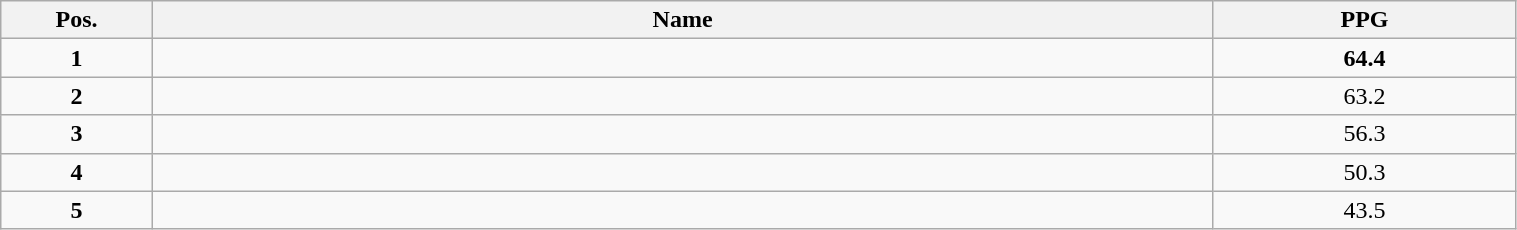<table class="wikitable" style="width:80%;">
<tr>
<th style="width:10%;">Pos.</th>
<th style="width:70%;">Name</th>
<th style="width:20%;">PPG</th>
</tr>
<tr>
<td align=center><strong>1</strong></td>
<td><strong></strong></td>
<td align=center><strong>64.4</strong></td>
</tr>
<tr>
<td align=center><strong>2</strong></td>
<td></td>
<td align=center>63.2</td>
</tr>
<tr>
<td align=center><strong>3</strong></td>
<td></td>
<td align=center>56.3</td>
</tr>
<tr>
<td align=center><strong>4</strong></td>
<td></td>
<td align=center>50.3</td>
</tr>
<tr>
<td align=center><strong>5</strong></td>
<td></td>
<td align=center>43.5</td>
</tr>
</table>
